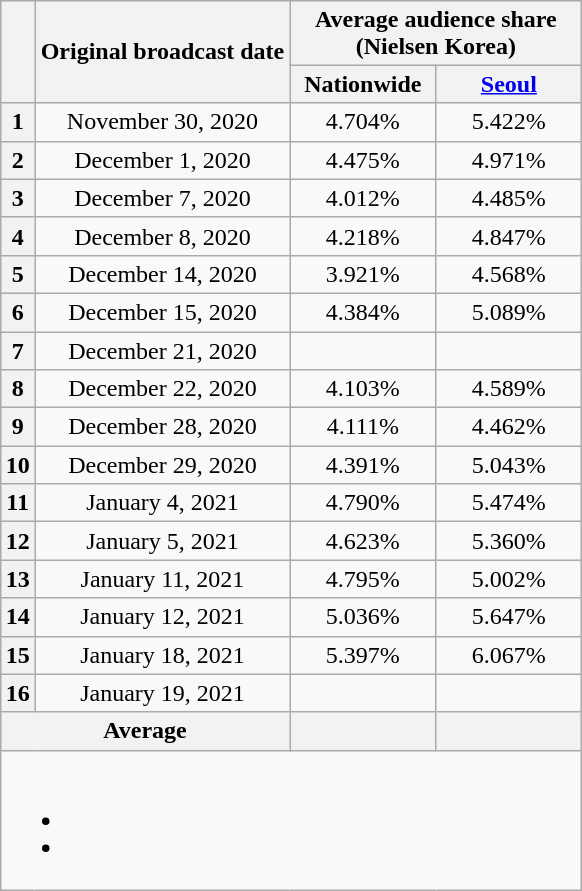<table class="wikitable" style="text-align:center;max-width:500px; margin-left: auto; margin-right: auto; border: none;">
<tr>
</tr>
<tr>
<th rowspan="2"></th>
<th rowspan="2">Original broadcast date</th>
<th colspan="2">Average audience share<br>(Nielsen Korea)</th>
</tr>
<tr>
<th width="90">Nationwide</th>
<th width="90"><a href='#'>Seoul</a></th>
</tr>
<tr>
<th>1</th>
<td>November 30, 2020</td>
<td>4.704% </td>
<td>5.422% </td>
</tr>
<tr>
<th>2</th>
<td>December 1, 2020</td>
<td>4.475% </td>
<td>4.971% </td>
</tr>
<tr>
<th>3</th>
<td>December 7, 2020</td>
<td>4.012% </td>
<td>4.485% </td>
</tr>
<tr>
<th>4</th>
<td>December 8, 2020</td>
<td>4.218% </td>
<td>4.847% </td>
</tr>
<tr>
<th>5</th>
<td>December 14, 2020</td>
<td>3.921% </td>
<td>4.568% </td>
</tr>
<tr>
<th>6</th>
<td>December 15, 2020</td>
<td>4.384% </td>
<td>5.089% </td>
</tr>
<tr>
<th>7</th>
<td>December 21, 2020</td>
<td> </td>
<td> </td>
</tr>
<tr>
<th>8</th>
<td>December 22, 2020</td>
<td>4.103% </td>
<td>4.589% </td>
</tr>
<tr>
<th>9</th>
<td>December 28, 2020</td>
<td>4.111% </td>
<td>4.462% </td>
</tr>
<tr>
<th>10</th>
<td>December 29, 2020</td>
<td>4.391% </td>
<td>5.043% </td>
</tr>
<tr>
<th>11</th>
<td>January 4, 2021</td>
<td>4.790% </td>
<td>5.474% </td>
</tr>
<tr>
<th>12</th>
<td>January 5, 2021</td>
<td>4.623% </td>
<td>5.360% </td>
</tr>
<tr>
<th>13</th>
<td>January 11, 2021</td>
<td>4.795% </td>
<td>5.002% </td>
</tr>
<tr>
<th>14</th>
<td>January 12, 2021</td>
<td>5.036% </td>
<td>5.647% </td>
</tr>
<tr>
<th>15</th>
<td>January 18, 2021</td>
<td>5.397% </td>
<td>6.067% </td>
</tr>
<tr>
<th>16</th>
<td>January 19, 2021</td>
<td> </td>
<td> </td>
</tr>
<tr>
<th colspan="2">Average</th>
<th> </th>
<th> </th>
</tr>
<tr>
<td colspan="4"><br><ul><li></li><li></li></ul></td>
</tr>
</table>
